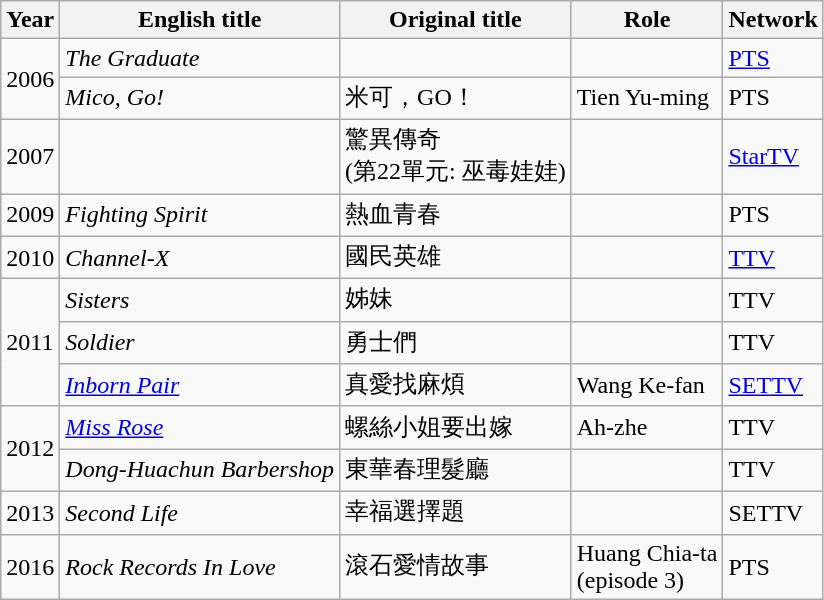<table class="wikitable sortable">
<tr>
<th>Year</th>
<th>English title</th>
<th>Original title</th>
<th>Role</th>
<th>Network</th>
</tr>
<tr>
<td rowspan=2>2006</td>
<td><em>The Graduate</em></td>
<td></td>
<td></td>
<td><a href='#'>PTS</a></td>
</tr>
<tr>
<td><em>Mico, Go!</em></td>
<td>米可，GO！</td>
<td>Tien Yu-ming</td>
<td>PTS</td>
</tr>
<tr>
<td>2007</td>
<td></td>
<td>驚異傳奇 <br> (第22單元: 巫毒娃娃)</td>
<td></td>
<td><a href='#'>StarTV</a></td>
</tr>
<tr>
<td>2009</td>
<td><em>Fighting Spirit</em></td>
<td>熱血青春</td>
<td></td>
<td>PTS</td>
</tr>
<tr>
<td>2010</td>
<td><em>Channel-X</em></td>
<td>國民英雄</td>
<td></td>
<td><a href='#'>TTV</a></td>
</tr>
<tr>
<td rowspan=3>2011</td>
<td><em>Sisters</em></td>
<td>姊妹</td>
<td></td>
<td>TTV</td>
</tr>
<tr>
<td><em>Soldier</em></td>
<td>勇士們</td>
<td></td>
<td>TTV</td>
</tr>
<tr>
<td><em><a href='#'>Inborn Pair</a></em></td>
<td>真愛找麻煩</td>
<td>Wang Ke-fan</td>
<td><a href='#'>SETTV</a></td>
</tr>
<tr>
<td rowspan=2>2012</td>
<td><em><a href='#'>Miss Rose</a></em></td>
<td>螺絲小姐要出嫁</td>
<td>Ah-zhe</td>
<td>TTV</td>
</tr>
<tr>
<td><em>Dong-Huachun Barbershop</em></td>
<td>東華春理髮廳</td>
<td></td>
<td>TTV</td>
</tr>
<tr>
<td>2013</td>
<td><em>Second Life</em></td>
<td>幸福選擇題</td>
<td></td>
<td>SETTV</td>
</tr>
<tr>
<td>2016</td>
<td><em>Rock Records In Love</em></td>
<td>滾石愛情故事</td>
<td>Huang Chia-ta <br> (episode 3)</td>
<td>PTS</td>
</tr>
</table>
